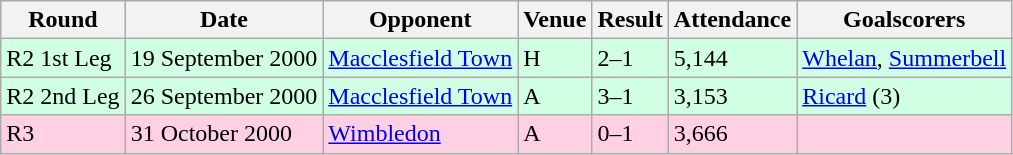<table Class="wikitable">
<tr>
<th>Round</th>
<th>Date</th>
<th>Opponent</th>
<th>Venue</th>
<th>Result</th>
<th>Attendance</th>
<th>Goalscorers</th>
</tr>
<tr style="background-color: #d0ffe3;">
<td>R2 1st Leg</td>
<td>19 September 2000</td>
<td><a href='#'>Macclesfield Town</a></td>
<td>H</td>
<td>2–1</td>
<td>5,144</td>
<td><a href='#'>Whelan</a>, <a href='#'>Summerbell</a></td>
</tr>
<tr style="background-color: #d0ffe3;">
<td>R2 2nd Leg</td>
<td>26 September 2000</td>
<td><a href='#'>Macclesfield Town</a></td>
<td>A</td>
<td>3–1</td>
<td>3,153</td>
<td><a href='#'>Ricard</a> (3)</td>
</tr>
<tr style="background-color: #ffd0e3;">
<td>R3</td>
<td>31 October 2000</td>
<td><a href='#'>Wimbledon</a></td>
<td>A</td>
<td>0–1</td>
<td>3,666</td>
<td></td>
</tr>
</table>
